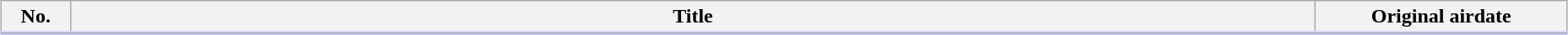<table class="wikitable" style="width:98%; margin:auto; background:#FFF;">
<tr style="border-bottom: 3px solid #CCF">
<th style="width:3em;">No.</th>
<th>Title</th>
<th style="width:12em;">Original airdate</th>
</tr>
<tr>
</tr>
</table>
